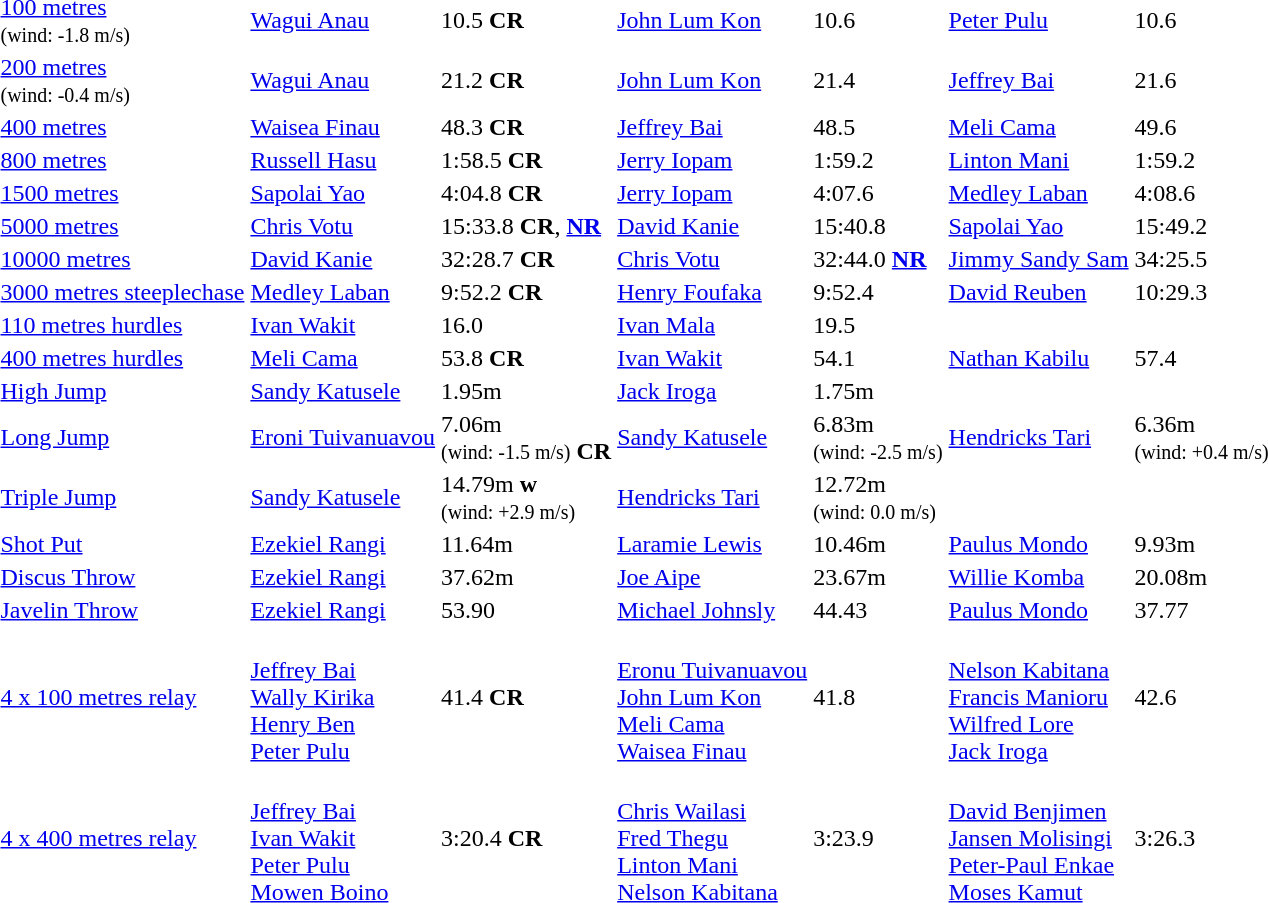<table>
<tr>
<td><a href='#'>100 metres</a> <br> <small>(wind: -1.8 m/s)</small></td>
<td align=left><a href='#'>Wagui Anau</a> <br> </td>
<td>10.5 <strong>CR</strong></td>
<td align=left><a href='#'>John Lum Kon</a> <br> </td>
<td>10.6</td>
<td align=left><a href='#'>Peter Pulu</a> <br> </td>
<td>10.6</td>
</tr>
<tr>
<td><a href='#'>200 metres</a> <br> <small>(wind: -0.4 m/s)</small></td>
<td align=left><a href='#'>Wagui Anau</a> <br> </td>
<td>21.2 <strong>CR</strong></td>
<td align=left><a href='#'>John Lum Kon</a> <br> </td>
<td>21.4</td>
<td align=left><a href='#'>Jeffrey Bai</a> <br> </td>
<td>21.6</td>
</tr>
<tr>
<td><a href='#'>400 metres</a></td>
<td align=left><a href='#'>Waisea Finau</a> <br> </td>
<td>48.3 <strong>CR</strong></td>
<td align=left><a href='#'>Jeffrey Bai</a> <br> </td>
<td>48.5</td>
<td align=left><a href='#'>Meli Cama</a> <br> </td>
<td>49.6</td>
</tr>
<tr>
<td><a href='#'>800 metres</a></td>
<td align=left><a href='#'>Russell Hasu</a> <br> </td>
<td>1:58.5 <strong>CR</strong></td>
<td align=left><a href='#'>Jerry Iopam</a> <br> </td>
<td>1:59.2</td>
<td align=left><a href='#'>Linton Mani</a> <br> </td>
<td>1:59.2</td>
</tr>
<tr>
<td><a href='#'>1500 metres</a></td>
<td align=left><a href='#'>Sapolai Yao</a> <br> </td>
<td>4:04.8 <strong>CR</strong></td>
<td align=left><a href='#'>Jerry Iopam</a> <br> </td>
<td>4:07.6</td>
<td align=left><a href='#'>Medley Laban</a> <br> </td>
<td>4:08.6</td>
</tr>
<tr>
<td><a href='#'>5000 metres</a></td>
<td align=left><a href='#'>Chris Votu</a> <br> </td>
<td>15:33.8 <strong>CR</strong>, <strong><a href='#'>NR</a></strong></td>
<td align=left><a href='#'>David Kanie</a> <br> </td>
<td>15:40.8</td>
<td align=left><a href='#'>Sapolai Yao</a> <br> </td>
<td>15:49.2</td>
</tr>
<tr>
<td><a href='#'>10000 metres</a></td>
<td align=left><a href='#'>David Kanie</a> <br> </td>
<td>32:28.7 <strong>CR</strong></td>
<td align=left><a href='#'>Chris Votu</a> <br> </td>
<td>32:44.0 <strong><a href='#'>NR</a></strong></td>
<td align=left><a href='#'>Jimmy Sandy Sam</a> <br> </td>
<td>34:25.5</td>
</tr>
<tr>
<td><a href='#'>3000 metres steeplechase</a></td>
<td align=left><a href='#'>Medley Laban</a> <br> </td>
<td>9:52.2 <strong>CR</strong></td>
<td align=left><a href='#'>Henry Foufaka</a> <br> </td>
<td>9:52.4</td>
<td align=left><a href='#'>David Reuben</a> <br> </td>
<td>10:29.3</td>
</tr>
<tr>
<td><a href='#'>110 metres hurdles</a></td>
<td align=left><a href='#'>Ivan Wakit</a> <br> </td>
<td>16.0</td>
<td align=left><a href='#'>Ivan Mala</a> <br> </td>
<td>19.5</td>
<td></td>
<td></td>
</tr>
<tr>
<td><a href='#'>400 metres hurdles</a></td>
<td align=left><a href='#'>Meli Cama</a> <br> </td>
<td>53.8 <strong>CR</strong></td>
<td align=left><a href='#'>Ivan Wakit</a> <br> </td>
<td>54.1</td>
<td align=left><a href='#'>Nathan Kabilu</a> <br> </td>
<td>57.4</td>
</tr>
<tr>
<td><a href='#'>High Jump</a></td>
<td align=left><a href='#'>Sandy Katusele</a> <br> </td>
<td>1.95m</td>
<td align=left><a href='#'>Jack Iroga</a> <br> </td>
<td>1.75m</td>
<td></td>
<td></td>
</tr>
<tr>
<td><a href='#'>Long Jump</a></td>
<td align=left><a href='#'>Eroni Tuivanuavou</a> <br> </td>
<td>7.06m <br> <small>(wind: -1.5 m/s)</small> <strong>CR</strong></td>
<td align=left><a href='#'>Sandy Katusele</a> <br> </td>
<td>6.83m <br> <small>(wind: -2.5 m/s)</small></td>
<td align=left><a href='#'>Hendricks Tari</a> <br> </td>
<td>6.36m <br> <small>(wind: +0.4 m/s)</small></td>
</tr>
<tr>
<td><a href='#'>Triple Jump</a></td>
<td align=left><a href='#'>Sandy Katusele</a> <br> </td>
<td>14.79m <strong>w</strong> <br> <small>(wind: +2.9 m/s)</small></td>
<td align=left><a href='#'>Hendricks Tari</a> <br> </td>
<td>12.72m<br> <small>(wind: 0.0 m/s)</small></td>
<td></td>
<td></td>
</tr>
<tr>
<td><a href='#'>Shot Put</a></td>
<td align=left><a href='#'>Ezekiel Rangi</a> <br> </td>
<td>11.64m</td>
<td align=left><a href='#'>Laramie Lewis</a> <br> </td>
<td>10.46m</td>
<td align=left><a href='#'>Paulus Mondo</a> <br> </td>
<td>9.93m</td>
</tr>
<tr>
<td><a href='#'>Discus Throw</a></td>
<td align=left><a href='#'>Ezekiel Rangi</a> <br> </td>
<td>37.62m</td>
<td align=left><a href='#'>Joe Aipe</a> <br> </td>
<td>23.67m</td>
<td align=left><a href='#'>Willie Komba</a> <br> </td>
<td>20.08m</td>
</tr>
<tr>
<td><a href='#'>Javelin Throw</a></td>
<td align=left><a href='#'>Ezekiel Rangi</a> <br> </td>
<td>53.90</td>
<td align=left><a href='#'>Michael Johnsly</a> <br> </td>
<td>44.43</td>
<td align=left><a href='#'>Paulus Mondo</a> <br> </td>
<td>37.77</td>
</tr>
<tr>
<td><a href='#'>4 x 100 metres relay</a></td>
<td><br><a href='#'>Jeffrey Bai</a><br><a href='#'>Wally Kirika</a><br><a href='#'>Henry Ben</a><br><a href='#'>Peter Pulu</a></td>
<td>41.4 <strong>CR</strong></td>
<td><br><a href='#'>Eronu Tuivanuavou</a><br><a href='#'>John Lum Kon</a><br><a href='#'>Meli Cama</a><br><a href='#'>Waisea Finau</a></td>
<td>41.8</td>
<td><br><a href='#'>Nelson Kabitana</a><br><a href='#'>Francis Manioru</a><br><a href='#'>Wilfred Lore</a><br><a href='#'>Jack Iroga</a></td>
<td>42.6</td>
</tr>
<tr>
<td><a href='#'>4 x 400 metres relay</a></td>
<td><br><a href='#'>Jeffrey Bai</a><br><a href='#'>Ivan Wakit</a><br><a href='#'>Peter Pulu</a><br><a href='#'>Mowen Boino</a></td>
<td>3:20.4 <strong>CR</strong></td>
<td><br><a href='#'>Chris Wailasi</a><br><a href='#'>Fred Thegu</a><br><a href='#'>Linton Mani</a><br><a href='#'>Nelson Kabitana</a></td>
<td>3:23.9</td>
<td><br><a href='#'>David Benjimen</a><br><a href='#'>Jansen Molisingi</a><br><a href='#'>Peter-Paul Enkae</a><br><a href='#'>Moses Kamut</a></td>
<td>3:26.3</td>
</tr>
</table>
